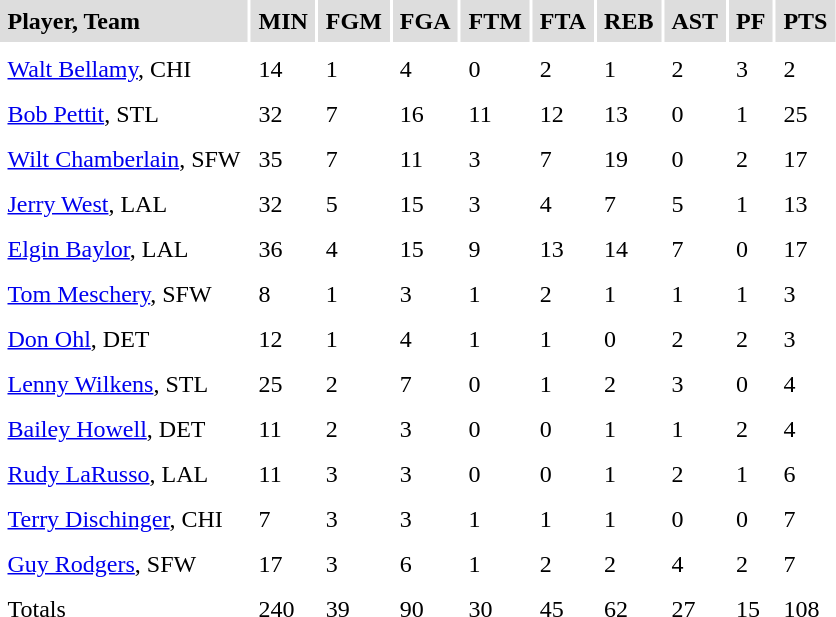<table cellpadding=5>
<tr bgcolor="#dddddd">
<td><strong>Player, Team</strong></td>
<td><strong>MIN</strong></td>
<td><strong>FGM</strong></td>
<td><strong>FGA</strong></td>
<td><strong>FTM</strong></td>
<td><strong>FTA</strong></td>
<td><strong>REB</strong></td>
<td><strong>AST</strong></td>
<td><strong>PF</strong></td>
<td><strong>PTS</strong></td>
</tr>
<tr bgcolor="#eeeeee">
</tr>
<tr>
<td><a href='#'>Walt Bellamy</a>, CHI</td>
<td>14</td>
<td>1</td>
<td>4</td>
<td>0</td>
<td>2</td>
<td>1</td>
<td>2</td>
<td>3</td>
<td>2</td>
</tr>
<tr>
<td><a href='#'>Bob Pettit</a>, STL</td>
<td>32</td>
<td>7</td>
<td>16</td>
<td>11</td>
<td>12</td>
<td>13</td>
<td>0</td>
<td>1</td>
<td>25</td>
</tr>
<tr>
<td><a href='#'>Wilt Chamberlain</a>, SFW</td>
<td>35</td>
<td>7</td>
<td>11</td>
<td>3</td>
<td>7</td>
<td>19</td>
<td>0</td>
<td>2</td>
<td>17</td>
</tr>
<tr>
<td><a href='#'>Jerry West</a>, LAL</td>
<td>32</td>
<td>5</td>
<td>15</td>
<td>3</td>
<td>4</td>
<td>7</td>
<td>5</td>
<td>1</td>
<td>13</td>
</tr>
<tr>
<td><a href='#'>Elgin Baylor</a>, LAL</td>
<td>36</td>
<td>4</td>
<td>15</td>
<td>9</td>
<td>13</td>
<td>14</td>
<td>7</td>
<td>0</td>
<td>17</td>
</tr>
<tr>
<td><a href='#'>Tom Meschery</a>, SFW</td>
<td>8</td>
<td>1</td>
<td>3</td>
<td>1</td>
<td>2</td>
<td>1</td>
<td>1</td>
<td>1</td>
<td>3</td>
</tr>
<tr>
<td><a href='#'>Don Ohl</a>, DET</td>
<td>12</td>
<td>1</td>
<td>4</td>
<td>1</td>
<td>1</td>
<td>0</td>
<td>2</td>
<td>2</td>
<td>3</td>
</tr>
<tr>
<td><a href='#'>Lenny Wilkens</a>, STL</td>
<td>25</td>
<td>2</td>
<td>7</td>
<td>0</td>
<td>1</td>
<td>2</td>
<td>3</td>
<td>0</td>
<td>4</td>
</tr>
<tr>
<td><a href='#'>Bailey Howell</a>, DET</td>
<td>11</td>
<td>2</td>
<td>3</td>
<td>0</td>
<td>0</td>
<td>1</td>
<td>1</td>
<td>2</td>
<td>4</td>
</tr>
<tr>
<td><a href='#'>Rudy LaRusso</a>, LAL</td>
<td>11</td>
<td>3</td>
<td>3</td>
<td>0</td>
<td>0</td>
<td>1</td>
<td>2</td>
<td>1</td>
<td>6</td>
</tr>
<tr>
<td><a href='#'>Terry Dischinger</a>, CHI</td>
<td>7</td>
<td>3</td>
<td>3</td>
<td>1</td>
<td>1</td>
<td>1</td>
<td>0</td>
<td>0</td>
<td>7</td>
</tr>
<tr>
<td><a href='#'>Guy Rodgers</a>, SFW</td>
<td>17</td>
<td>3</td>
<td>6</td>
<td>1</td>
<td>2</td>
<td>2</td>
<td>4</td>
<td>2</td>
<td>7</td>
</tr>
<tr>
<td>Totals</td>
<td>240</td>
<td>39</td>
<td>90</td>
<td>30</td>
<td>45</td>
<td>62</td>
<td>27</td>
<td>15</td>
<td>108</td>
</tr>
<tr>
</tr>
</table>
